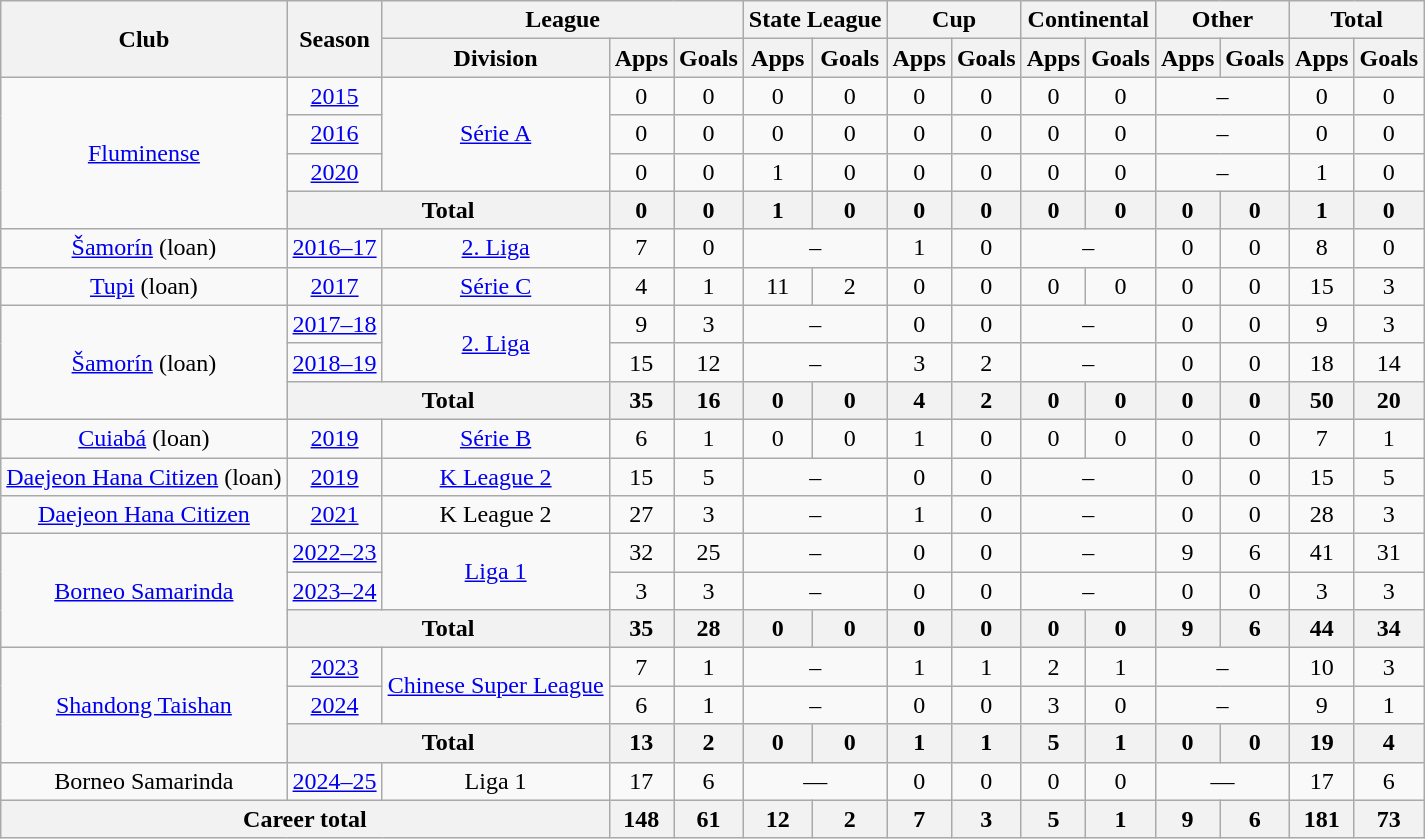<table class="wikitable" style="text-align: center">
<tr>
<th rowspan="2">Club</th>
<th rowspan="2">Season</th>
<th colspan="3">League</th>
<th colspan="2">State League</th>
<th colspan="2">Cup</th>
<th colspan="2">Continental</th>
<th colspan="2">Other</th>
<th colspan="2">Total</th>
</tr>
<tr>
<th>Division</th>
<th>Apps</th>
<th>Goals</th>
<th>Apps</th>
<th>Goals</th>
<th>Apps</th>
<th>Goals</th>
<th>Apps</th>
<th>Goals</th>
<th>Apps</th>
<th>Goals</th>
<th>Apps</th>
<th>Goals</th>
</tr>
<tr>
<td rowspan="4"><a href='#'>Fluminense</a></td>
<td><a href='#'>2015</a></td>
<td rowspan="3"><a href='#'>Série A</a></td>
<td>0</td>
<td>0</td>
<td>0</td>
<td>0</td>
<td>0</td>
<td>0</td>
<td>0</td>
<td>0</td>
<td colspan="2">–</td>
<td>0</td>
<td>0</td>
</tr>
<tr>
<td><a href='#'>2016</a></td>
<td>0</td>
<td>0</td>
<td>0</td>
<td>0</td>
<td>0</td>
<td>0</td>
<td>0</td>
<td>0</td>
<td colspan="2">–</td>
<td>0</td>
<td>0</td>
</tr>
<tr>
<td><a href='#'>2020</a></td>
<td>0</td>
<td>0</td>
<td>1</td>
<td>0</td>
<td>0</td>
<td>0</td>
<td>0</td>
<td>0</td>
<td colspan="2">–</td>
<td>1</td>
<td>0</td>
</tr>
<tr>
<th colspan="2"><strong>Total</strong></th>
<th>0</th>
<th>0</th>
<th>1</th>
<th>0</th>
<th>0</th>
<th>0</th>
<th>0</th>
<th>0</th>
<th>0</th>
<th>0</th>
<th>1</th>
<th>0</th>
</tr>
<tr>
<td><a href='#'>Šamorín</a> (loan)</td>
<td><a href='#'>2016–17</a></td>
<td><a href='#'>2. Liga</a></td>
<td>7</td>
<td>0</td>
<td colspan="2">–</td>
<td>1</td>
<td>0</td>
<td colspan="2">–</td>
<td>0</td>
<td>0</td>
<td>8</td>
<td>0</td>
</tr>
<tr>
<td><a href='#'>Tupi</a> (loan)</td>
<td><a href='#'>2017</a></td>
<td><a href='#'>Série C</a></td>
<td>4</td>
<td>1</td>
<td>11</td>
<td>2</td>
<td>0</td>
<td>0</td>
<td>0</td>
<td>0</td>
<td>0</td>
<td>0</td>
<td>15</td>
<td>3</td>
</tr>
<tr>
<td rowspan="3"><a href='#'>Šamorín</a> (loan)</td>
<td><a href='#'>2017–18</a></td>
<td rowspan="2"><a href='#'>2. Liga</a></td>
<td>9</td>
<td>3</td>
<td colspan="2">–</td>
<td>0</td>
<td>0</td>
<td colspan="2">–</td>
<td>0</td>
<td>0</td>
<td>9</td>
<td>3</td>
</tr>
<tr>
<td><a href='#'>2018–19</a></td>
<td>15</td>
<td>12</td>
<td colspan="2">–</td>
<td>3</td>
<td>2</td>
<td colspan="2">–</td>
<td>0</td>
<td>0</td>
<td>18</td>
<td>14</td>
</tr>
<tr>
<th colspan="2"><strong>Total</strong></th>
<th>35</th>
<th>16</th>
<th>0</th>
<th>0</th>
<th>4</th>
<th>2</th>
<th>0</th>
<th>0</th>
<th>0</th>
<th>0</th>
<th>50</th>
<th>20</th>
</tr>
<tr>
<td><a href='#'>Cuiabá</a> (loan)</td>
<td><a href='#'>2019</a></td>
<td><a href='#'>Série B</a></td>
<td>6</td>
<td>1</td>
<td>0</td>
<td>0</td>
<td>1</td>
<td>0</td>
<td>0</td>
<td>0</td>
<td>0</td>
<td>0</td>
<td>7</td>
<td>1</td>
</tr>
<tr>
<td><a href='#'>Daejeon Hana Citizen</a> (loan)</td>
<td><a href='#'>2019</a></td>
<td><a href='#'>K League 2</a></td>
<td>15</td>
<td>5</td>
<td colspan="2">–</td>
<td>0</td>
<td>0</td>
<td colspan="2">–</td>
<td>0</td>
<td>0</td>
<td>15</td>
<td>5</td>
</tr>
<tr>
<td><a href='#'>Daejeon Hana Citizen</a></td>
<td><a href='#'>2021</a></td>
<td>K League 2</td>
<td>27</td>
<td>3</td>
<td colspan="2">–</td>
<td>1</td>
<td>0</td>
<td colspan="2">–</td>
<td>0</td>
<td>0</td>
<td>28</td>
<td>3</td>
</tr>
<tr>
<td rowspan="3"><a href='#'>Borneo Samarinda</a></td>
<td><a href='#'>2022–23</a></td>
<td rowspan="2"><a href='#'>Liga 1</a></td>
<td>32</td>
<td>25</td>
<td colspan="2">–</td>
<td>0</td>
<td>0</td>
<td colspan="2">–</td>
<td>9</td>
<td>6</td>
<td>41</td>
<td>31</td>
</tr>
<tr>
<td><a href='#'>2023–24</a></td>
<td>3</td>
<td>3</td>
<td colspan="2">–</td>
<td>0</td>
<td>0</td>
<td colspan="2">–</td>
<td>0</td>
<td>0</td>
<td>3</td>
<td>3</td>
</tr>
<tr>
<th colspan="2"><strong>Total</strong></th>
<th>35</th>
<th>28</th>
<th>0</th>
<th>0</th>
<th>0</th>
<th>0</th>
<th>0</th>
<th>0</th>
<th>9</th>
<th>6</th>
<th>44</th>
<th>34</th>
</tr>
<tr>
<td rowspan="3"><a href='#'>Shandong Taishan</a></td>
<td><a href='#'>2023</a></td>
<td rowspan="2"><a href='#'>Chinese Super League</a></td>
<td>7</td>
<td>1</td>
<td colspan="2">–</td>
<td>1</td>
<td>1</td>
<td>2</td>
<td>1</td>
<td colspan="2">–</td>
<td>10</td>
<td>3</td>
</tr>
<tr>
<td><a href='#'>2024</a></td>
<td>6</td>
<td>1</td>
<td colspan="2">–</td>
<td>0</td>
<td>0</td>
<td>3</td>
<td>0</td>
<td colspan="2">–</td>
<td>9</td>
<td>1</td>
</tr>
<tr>
<th colspan="2"><strong>Total</strong></th>
<th>13</th>
<th>2</th>
<th>0</th>
<th>0</th>
<th>1</th>
<th>1</th>
<th>5</th>
<th>1</th>
<th>0</th>
<th>0</th>
<th>19</th>
<th>4</th>
</tr>
<tr>
<td>Borneo Samarinda</td>
<td><a href='#'>2024–25</a></td>
<td>Liga 1</td>
<td>17</td>
<td>6</td>
<td colspan="2">—</td>
<td>0</td>
<td>0</td>
<td>0</td>
<td>0</td>
<td colspan="2">—</td>
<td>17</td>
<td>6</td>
</tr>
<tr>
<th colspan="3"><strong>Career total</strong></th>
<th>148</th>
<th>61</th>
<th>12</th>
<th>2</th>
<th>7</th>
<th>3</th>
<th>5</th>
<th>1</th>
<th>9</th>
<th>6</th>
<th>181</th>
<th>73</th>
</tr>
</table>
